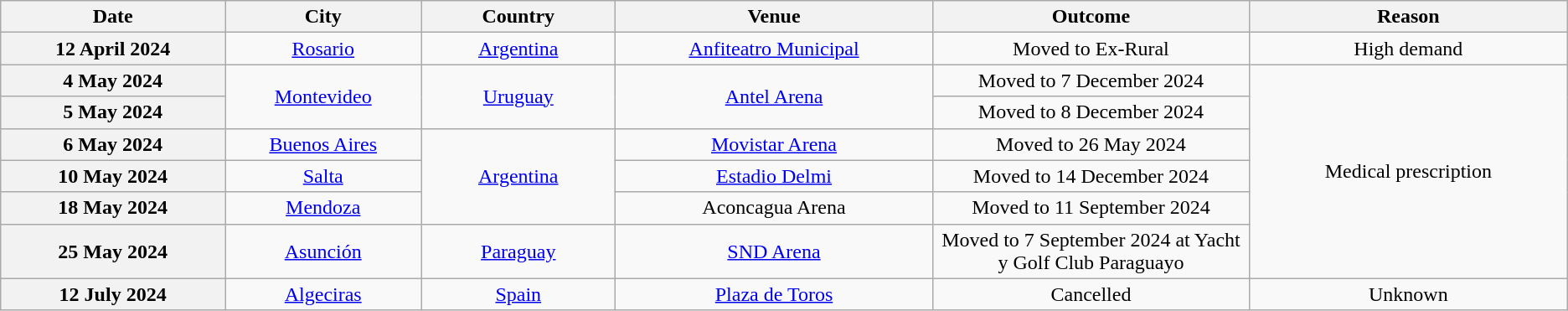<table class="wikitable plainrowheaders" style="text-align:center;">
<tr>
<th scope="col" style="width:12em;">Date</th>
<th scope="col" style="width:10em;">City</th>
<th scope="col" style="width:10em;">Country</th>
<th scope="col" style="width:17em;">Venue</th>
<th scope="col" style="width:17em;">Outcome</th>
<th scope="col" style="width:17em;">Reason</th>
</tr>
<tr>
<th scope="row" style="text-align:center;">12 April 2024</th>
<td><a href='#'>Rosario</a></td>
<td><a href='#'>Argentina</a></td>
<td><a href='#'>Anfiteatro Municipal</a></td>
<td>Moved to Ex-Rural</td>
<td>High demand</td>
</tr>
<tr>
<th scope="row" style="text-align:center;">4 May 2024</th>
<td rowspan="2"><a href='#'>Montevideo</a></td>
<td rowspan="2"><a href='#'>Uruguay</a></td>
<td rowspan="2"><a href='#'>Antel Arena</a></td>
<td>Moved to 7 December 2024</td>
<td rowspan="6">Medical prescription</td>
</tr>
<tr>
<th scope="row" style="text-align:center;">5 May 2024</th>
<td>Moved to 8 December 2024</td>
</tr>
<tr>
<th scope="row" style="text-align:center;">6 May 2024</th>
<td><a href='#'>Buenos Aires</a></td>
<td rowspan="3"><a href='#'>Argentina</a></td>
<td><a href='#'>Movistar Arena</a></td>
<td>Moved to 26 May 2024</td>
</tr>
<tr>
<th scope="row" style="text-align:center;">10 May 2024</th>
<td><a href='#'>Salta</a></td>
<td><a href='#'>Estadio Delmi</a></td>
<td>Moved to 14 December 2024</td>
</tr>
<tr>
<th scope="row" style="text-align:center;">18 May 2024</th>
<td><a href='#'>Mendoza</a></td>
<td>Aconcagua Arena</td>
<td>Moved to 11 September 2024</td>
</tr>
<tr>
<th scope="row" style="text-align:center;">25 May 2024</th>
<td><a href='#'>Asunción</a></td>
<td><a href='#'>Paraguay</a></td>
<td><a href='#'>SND Arena</a></td>
<td>Moved to 7 September 2024 at Yacht y Golf Club Paraguayo</td>
</tr>
<tr>
<th scope="row" style="text-align:center;">12 July 2024</th>
<td><a href='#'>Algeciras</a></td>
<td><a href='#'>Spain</a></td>
<td><a href='#'>Plaza de Toros</a></td>
<td>Cancelled</td>
<td>Unknown</td>
</tr>
</table>
